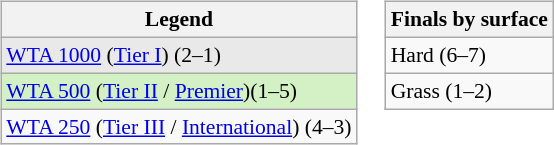<table>
<tr valign=top>
<td><br><table class="wikitable" style=font-size:90%>
<tr>
<th>Legend</th>
</tr>
<tr>
<td bgcolor="#e9e9e9"><a href='#'>WTA 1000</a> (<a href='#'>Tier I</a>) (2–1)</td>
</tr>
<tr>
<td bgcolor="#d4f1c5"><a href='#'>WTA 500</a> (<a href='#'>Tier II</a> / <a href='#'>Premier</a>)(1–5)</td>
</tr>
<tr>
<td><a href='#'>WTA 250</a> (<a href='#'>Tier III</a> / <a href='#'>International</a>) (4–3)</td>
</tr>
</table>
</td>
<td><br><table class="wikitable"  style=font-size:90%>
<tr>
<th>Finals by surface</th>
</tr>
<tr>
<td>Hard (6–7)</td>
</tr>
<tr>
<td>Grass (1–2)</td>
</tr>
</table>
</td>
</tr>
</table>
